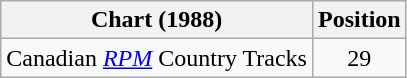<table class="wikitable">
<tr>
<th>Chart (1988)</th>
<th>Position</th>
</tr>
<tr>
<td align="left">Canadian <em><a href='#'>RPM</a></em> Country Tracks</td>
<td align="center">29</td>
</tr>
</table>
